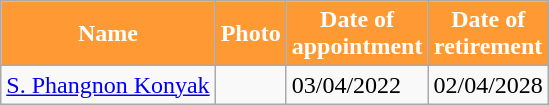<table class="wikitable sortable">
<tr>
<th style="background-color:#FF9933; color:white">Name</th>
<th style="background-color:#FF9933; color:white">Photo</th>
<th style="background-color:#FF9933; color:white">Date of<br>appointment</th>
<th style="background-color:#FF9933; color:white">Date of<br>retirement</th>
</tr>
<tr>
<td><a href='#'>S. Phangnon Konyak</a></td>
<td></td>
<td>03/04/2022</td>
<td>02/04/2028</td>
</tr>
</table>
